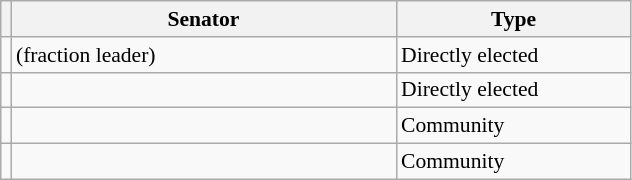<table class="sortable wikitable" style="text-align:left; font-size:90%">
<tr>
<th></th>
<th width="250">Senator</th>
<th width="150">Type</th>
</tr>
<tr>
<td></td>
<td> (fraction leader)</td>
<td>Directly elected</td>
</tr>
<tr>
<td></td>
<td></td>
<td>Directly elected</td>
</tr>
<tr>
<td></td>
<td></td>
<td>Community</td>
</tr>
<tr>
<td></td>
<td></td>
<td>Community</td>
</tr>
</table>
